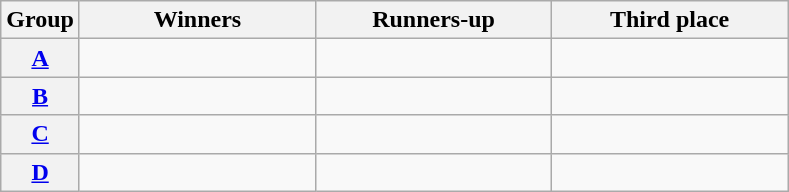<table class=wikitable>
<tr>
<th>Group</th>
<th width=150>Winners</th>
<th width=150>Runners-up</th>
<th width=150>Third place</th>
</tr>
<tr>
<th><a href='#'>A</a></th>
<td></td>
<td></td>
<td></td>
</tr>
<tr>
<th><a href='#'>B</a></th>
<td></td>
<td></td>
<td></td>
</tr>
<tr>
<th><a href='#'>C</a></th>
<td></td>
<td></td>
<td></td>
</tr>
<tr>
<th><a href='#'>D</a></th>
<td></td>
<td></td>
<td></td>
</tr>
</table>
